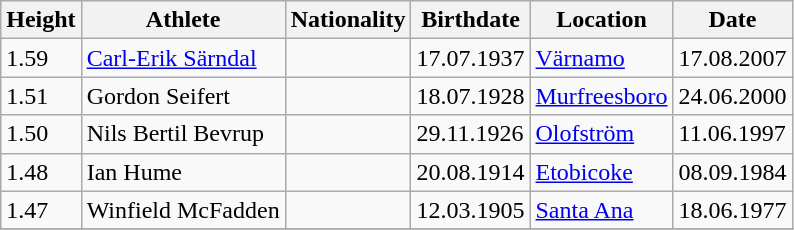<table class="wikitable">
<tr>
<th>Height</th>
<th>Athlete</th>
<th>Nationality</th>
<th>Birthdate</th>
<th>Location</th>
<th>Date</th>
</tr>
<tr>
<td>1.59</td>
<td><a href='#'>Carl-Erik Särndal</a></td>
<td></td>
<td>17.07.1937</td>
<td><a href='#'>Värnamo</a></td>
<td>17.08.2007</td>
</tr>
<tr>
<td>1.51</td>
<td>Gordon Seifert</td>
<td></td>
<td>18.07.1928</td>
<td><a href='#'>Murfreesboro</a></td>
<td>24.06.2000</td>
</tr>
<tr>
<td>1.50</td>
<td>Nils Bertil Bevrup</td>
<td></td>
<td>29.11.1926</td>
<td><a href='#'>Olofström</a></td>
<td>11.06.1997</td>
</tr>
<tr>
<td>1.48</td>
<td>Ian Hume</td>
<td></td>
<td>20.08.1914</td>
<td><a href='#'>Etobicoke</a></td>
<td>08.09.1984</td>
</tr>
<tr>
<td>1.47</td>
<td>Winfield McFadden</td>
<td></td>
<td>12.03.1905</td>
<td><a href='#'>Santa Ana</a></td>
<td>18.06.1977</td>
</tr>
<tr>
</tr>
</table>
